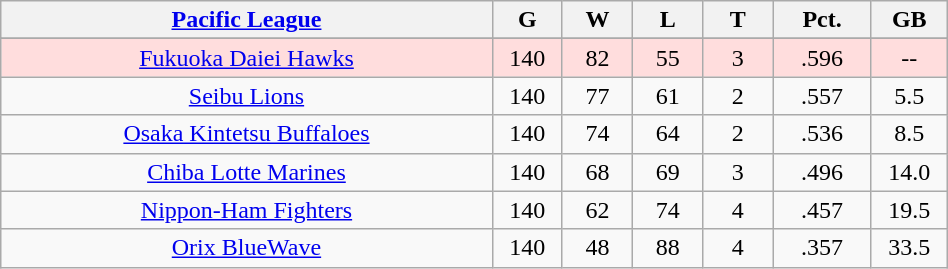<table class="wikitable" width="50%" style="text-align:center;">
<tr>
<th width="35%"><a href='#'>Pacific League</a></th>
<th width="5%">G</th>
<th width="5%">W</th>
<th width="5%">L</th>
<th width="5%">T</th>
<th width="7%">Pct.</th>
<th width="5%">GB</th>
</tr>
<tr align=center>
</tr>
<tr style="background-color:#fdd">
<td><a href='#'>Fukuoka Daiei Hawks</a></td>
<td>140</td>
<td>82</td>
<td>55</td>
<td>3</td>
<td>.596</td>
<td>--</td>
</tr>
<tr align=center>
<td><a href='#'>Seibu Lions</a></td>
<td>140</td>
<td>77</td>
<td>61</td>
<td>2</td>
<td>.557</td>
<td>5.5</td>
</tr>
<tr align=center>
<td><a href='#'>Osaka Kintetsu Buffaloes</a></td>
<td>140</td>
<td>74</td>
<td>64</td>
<td>2</td>
<td>.536</td>
<td>8.5</td>
</tr>
<tr align=center>
<td><a href='#'>Chiba Lotte Marines</a></td>
<td>140</td>
<td>68</td>
<td>69</td>
<td>3</td>
<td>.496</td>
<td>14.0</td>
</tr>
<tr align=center>
<td><a href='#'>Nippon-Ham Fighters</a></td>
<td>140</td>
<td>62</td>
<td>74</td>
<td>4</td>
<td>.457</td>
<td>19.5</td>
</tr>
<tr align=center>
<td><a href='#'>Orix BlueWave</a></td>
<td>140</td>
<td>48</td>
<td>88</td>
<td>4</td>
<td>.357</td>
<td>33.5</td>
</tr>
</table>
